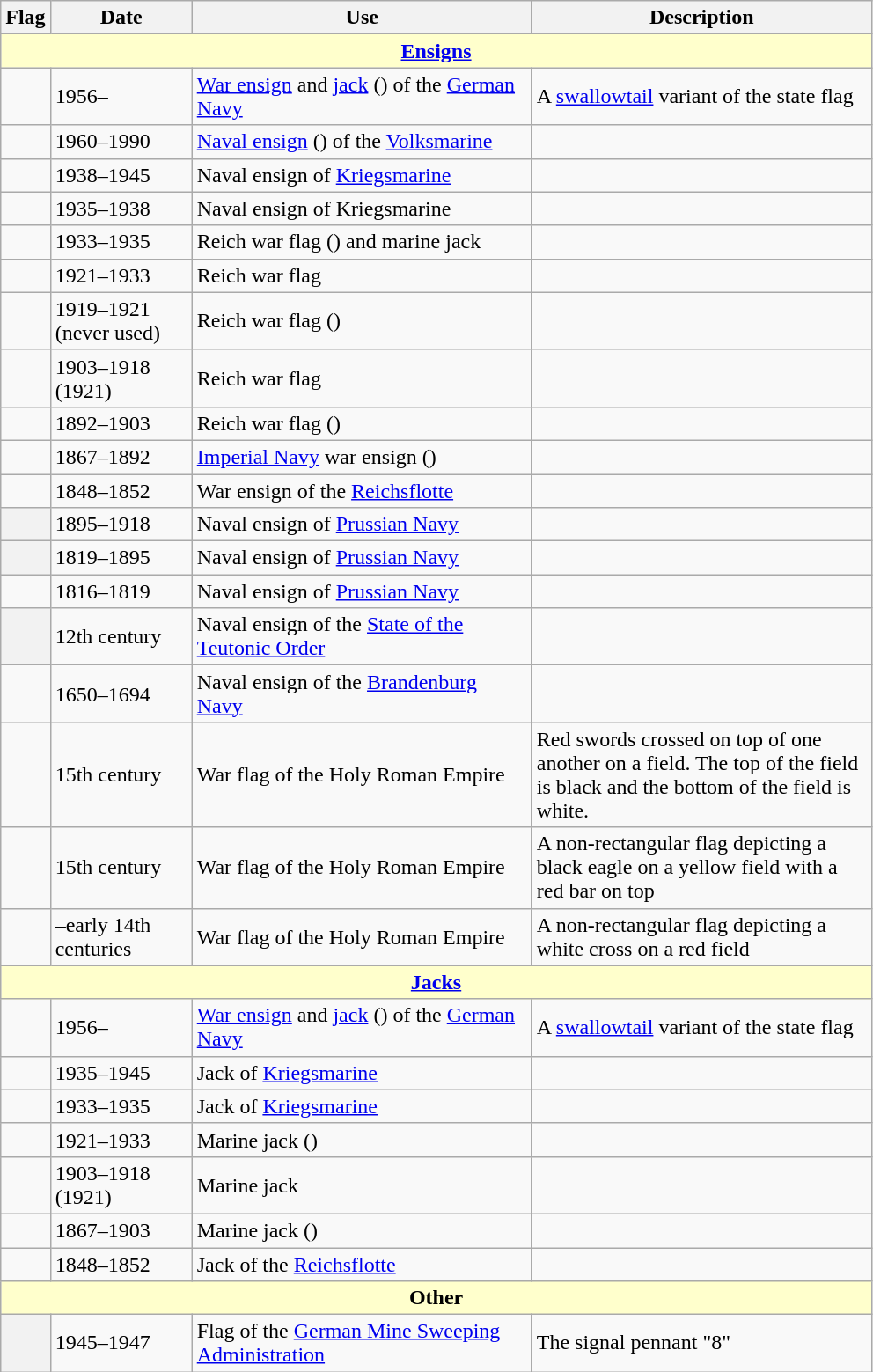<table class="wikitable">
<tr>
<th>Flag</th>
<th style="width:100px">Date</th>
<th style="width:250px">Use</th>
<th style="width:250px">Description</th>
</tr>
<tr>
<th colspan=4 style = "background:#FFFFCC;"><a href='#'>Ensigns</a></th>
</tr>
<tr>
<td></td>
<td>1956–</td>
<td><a href='#'>War ensign</a> and <a href='#'>jack</a> () of the <a href='#'>German Navy</a></td>
<td>A <a href='#'>swallowtail</a> variant of the state flag</td>
</tr>
<tr>
<td></td>
<td>1960–1990</td>
<td><a href='#'>Naval ensign</a> () of the <a href='#'>Volksmarine</a></td>
<td></td>
</tr>
<tr>
<td></td>
<td>1938–1945</td>
<td>Naval ensign of <a href='#'>Kriegsmarine</a></td>
<td></td>
</tr>
<tr>
<td></td>
<td>1935–1938</td>
<td>Naval ensign of Kriegsmarine</td>
<td></td>
</tr>
<tr>
<td></td>
<td>1933–1935</td>
<td>Reich war flag () and marine jack</td>
<td></td>
</tr>
<tr>
<td></td>
<td>1921–1933</td>
<td>Reich war flag</td>
<td></td>
</tr>
<tr>
<td></td>
<td>1919–1921 (never used)</td>
<td>Reich war flag ()</td>
<td></td>
</tr>
<tr>
<td></td>
<td>1903–1918 (1921)</td>
<td>Reich war flag</td>
<td></td>
</tr>
<tr>
<td></td>
<td>1892–1903</td>
<td>Reich war flag ()</td>
<td></td>
</tr>
<tr>
<td></td>
<td>1867–1892</td>
<td><a href='#'>Imperial Navy</a> war ensign ()</td>
<td></td>
</tr>
<tr>
<td></td>
<td>1848–1852</td>
<td>War ensign of the <a href='#'>Reichsflotte</a></td>
<td></td>
</tr>
<tr>
<th></th>
<td>1895–1918</td>
<td>Naval ensign of <a href='#'>Prussian Navy</a></td>
<td></td>
</tr>
<tr>
<th></th>
<td>1819–1895</td>
<td>Naval ensign of <a href='#'>Prussian Navy</a></td>
<td></td>
</tr>
<tr>
<td></td>
<td>1816–1819</td>
<td>Naval ensign of <a href='#'>Prussian Navy</a></td>
<td></td>
</tr>
<tr>
<th></th>
<td>12th century</td>
<td>Naval ensign of the <a href='#'>State of the Teutonic Order</a></td>
<td></td>
</tr>
<tr>
<td></td>
<td>1650–1694</td>
<td>Naval ensign of the <a href='#'>Brandenburg Navy</a></td>
<td></td>
</tr>
<tr>
<td></td>
<td>15th century</td>
<td>War flag of the Holy Roman Empire</td>
<td>Red swords crossed on top of one another on a field. The top of the field is black and the bottom of the field is white.</td>
</tr>
<tr>
<td></td>
<td>15th century</td>
<td>War flag of the Holy Roman Empire</td>
<td>A non-rectangular flag depicting a black eagle on a yellow field with a red bar on top</td>
</tr>
<tr>
<td></td>
<td>–early 14th centuries</td>
<td>War flag of the Holy Roman Empire</td>
<td>A non-rectangular flag depicting a white cross on a red field</td>
</tr>
<tr>
<th colspan=4 style = "background:#FFFFCC;"><a href='#'>Jacks</a></th>
</tr>
<tr>
<td></td>
<td>1956–</td>
<td><a href='#'>War ensign</a> and <a href='#'>jack</a> () of the <a href='#'>German Navy</a></td>
<td>A <a href='#'>swallowtail</a> variant of the state flag</td>
</tr>
<tr>
<td></td>
<td>1935–1945</td>
<td>Jack of <a href='#'>Kriegsmarine</a></td>
<td></td>
</tr>
<tr>
<td></td>
<td>1933–1935</td>
<td>Jack of <a href='#'>Kriegsmarine</a></td>
<td></td>
</tr>
<tr>
<td></td>
<td>1921–1933</td>
<td>Marine jack ()</td>
<td></td>
</tr>
<tr>
<td></td>
<td>1903–1918 (1921)</td>
<td>Marine jack</td>
<td></td>
</tr>
<tr>
<td></td>
<td>1867–1903</td>
<td>Marine jack ()</td>
<td></td>
</tr>
<tr>
<td></td>
<td>1848–1852</td>
<td>Jack of the <a href='#'>Reichsflotte</a></td>
<td></td>
</tr>
<tr>
<th colspan=4 style = "background:#FFFFCC;">Other</th>
</tr>
<tr>
<th></th>
<td>1945–1947</td>
<td>Flag of the <a href='#'>German Mine Sweeping Administration</a></td>
<td>The signal pennant "8"</td>
</tr>
</table>
